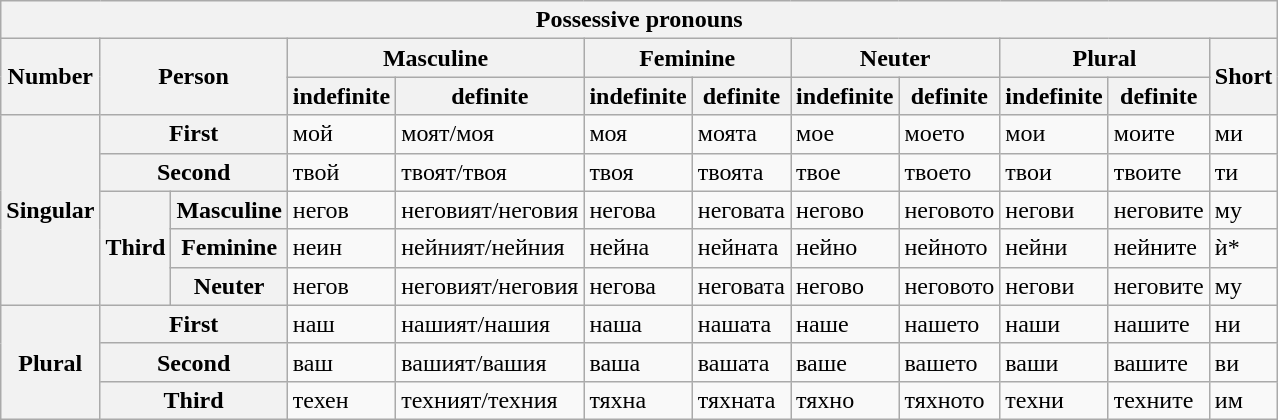<table class="wikitable">
<tr>
<th colspan="12">Possessive pronouns</th>
</tr>
<tr>
<th rowspan="2">Number</th>
<th colspan="2" rowspan="2">Person</th>
<th colspan="2">Masculine</th>
<th colspan="2">Feminine</th>
<th colspan="2">Neuter</th>
<th colspan="2">Plural</th>
<th rowspan="2">Short</th>
</tr>
<tr>
<th>indefinite</th>
<th>definite</th>
<th>indefinite</th>
<th>definite</th>
<th>indefinite</th>
<th>definite</th>
<th>indefinite</th>
<th>definite</th>
</tr>
<tr>
<th rowspan="5">Singular</th>
<th colspan="2">First</th>
<td>мой</td>
<td>моят/моя</td>
<td>моя</td>
<td>моята</td>
<td>мое</td>
<td>моето</td>
<td>мои</td>
<td>моите</td>
<td>ми</td>
</tr>
<tr>
<th colspan="2">Second</th>
<td>твой</td>
<td>твоят/твоя</td>
<td>твоя</td>
<td>твоята</td>
<td>твое</td>
<td>твоето</td>
<td>твои</td>
<td>твоите</td>
<td>ти</td>
</tr>
<tr>
<th rowspan="3">Third</th>
<th>Masculine</th>
<td>негов</td>
<td>неговият/неговия</td>
<td>негова</td>
<td>неговата</td>
<td>негово</td>
<td>неговото</td>
<td>негови</td>
<td>неговите</td>
<td>му</td>
</tr>
<tr>
<th>Feminine</th>
<td>неин</td>
<td>нейният/нейния</td>
<td>нейна</td>
<td>нейната</td>
<td>нейно</td>
<td>нейното</td>
<td>нейни</td>
<td>нейните</td>
<td>ѝ*</td>
</tr>
<tr>
<th>Neuter</th>
<td>негов</td>
<td>неговият/неговия</td>
<td>негова</td>
<td>неговата</td>
<td>негово</td>
<td>неговото</td>
<td>негови</td>
<td>неговите</td>
<td>му</td>
</tr>
<tr>
<th rowspan="3">Plural</th>
<th colspan="2">First</th>
<td>наш</td>
<td>нашият/нашия</td>
<td>наша</td>
<td>нашата</td>
<td>наше</td>
<td>нашето</td>
<td>наши</td>
<td>нашите</td>
<td>ни</td>
</tr>
<tr>
<th colspan="2">Second</th>
<td>ваш</td>
<td>вашият/вашия</td>
<td>ваша</td>
<td>вашата</td>
<td>ваше</td>
<td>вашето</td>
<td>ваши</td>
<td>вашите</td>
<td>ви</td>
</tr>
<tr>
<th colspan="2">Third</th>
<td>техен</td>
<td>техният/техния</td>
<td>тяхна</td>
<td>тяхната</td>
<td>тяхно</td>
<td>тяхното</td>
<td>техни</td>
<td>техните</td>
<td>им</td>
</tr>
</table>
